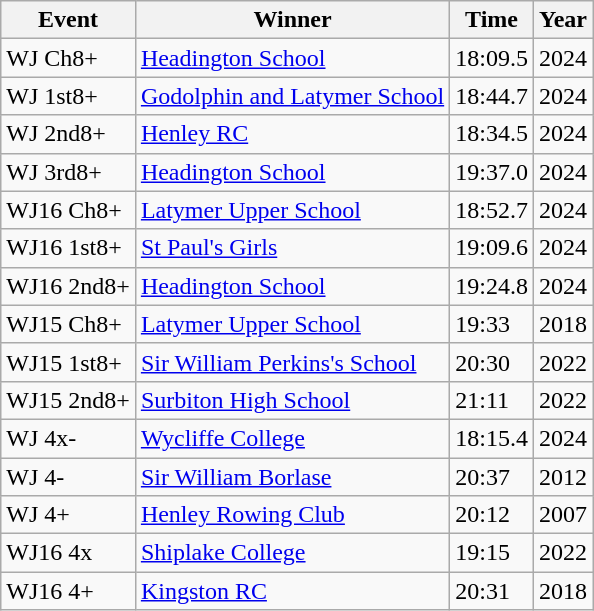<table class="wikitable">
<tr>
<th>Event</th>
<th>Winner</th>
<th>Time</th>
<th>Year</th>
</tr>
<tr>
<td>WJ Ch8+</td>
<td><a href='#'>Headington School</a>  </td>
<td>18:09.5</td>
<td>2024</td>
</tr>
<tr>
<td>WJ 1st8+</td>
<td><a href='#'>Godolphin and Latymer School</a></td>
<td>18:44.7</td>
<td>2024</td>
</tr>
<tr>
<td>WJ 2nd8+</td>
<td><a href='#'>Henley RC</a> </td>
<td>18:34.5</td>
<td>2024</td>
</tr>
<tr>
<td>WJ 3rd8+</td>
<td><a href='#'>Headington School</a>  </td>
<td>19:37.0</td>
<td>2024</td>
</tr>
<tr>
<td>WJ16 Ch8+</td>
<td><a href='#'>Latymer Upper School</a>  </td>
<td>18:52.7</td>
<td>2024</td>
</tr>
<tr>
<td>WJ16 1st8+</td>
<td><a href='#'>St Paul's Girls</a> </td>
<td>19:09.6</td>
<td>2024</td>
</tr>
<tr>
<td>WJ16 2nd8+</td>
<td><a href='#'>Headington School</a>  </td>
<td>19:24.8</td>
<td>2024</td>
</tr>
<tr>
<td>WJ15 Ch8+</td>
<td><a href='#'>Latymer Upper School</a> </td>
<td>19:33</td>
<td>2018</td>
</tr>
<tr>
<td>WJ15 1st8+</td>
<td><a href='#'>Sir William Perkins's School</a> </td>
<td>20:30</td>
<td>2022</td>
</tr>
<tr>
<td>WJ15 2nd8+</td>
<td><a href='#'>Surbiton High School</a> </td>
<td>21:11</td>
<td>2022</td>
</tr>
<tr>
<td>WJ 4x-</td>
<td><a href='#'>Wycliffe College</a></td>
<td>18:15.4</td>
<td>2024</td>
</tr>
<tr>
<td>WJ 4-</td>
<td><a href='#'>Sir William Borlase</a> </td>
<td>20:37</td>
<td>2012</td>
</tr>
<tr>
<td>WJ 4+</td>
<td><a href='#'>Henley Rowing Club</a> </td>
<td>20:12</td>
<td>2007</td>
</tr>
<tr>
<td>WJ16 4x</td>
<td><a href='#'>Shiplake College</a></td>
<td>19:15</td>
<td>2022</td>
</tr>
<tr>
<td>WJ16 4+</td>
<td><a href='#'>Kingston RC</a> </td>
<td>20:31</td>
<td>2018</td>
</tr>
</table>
